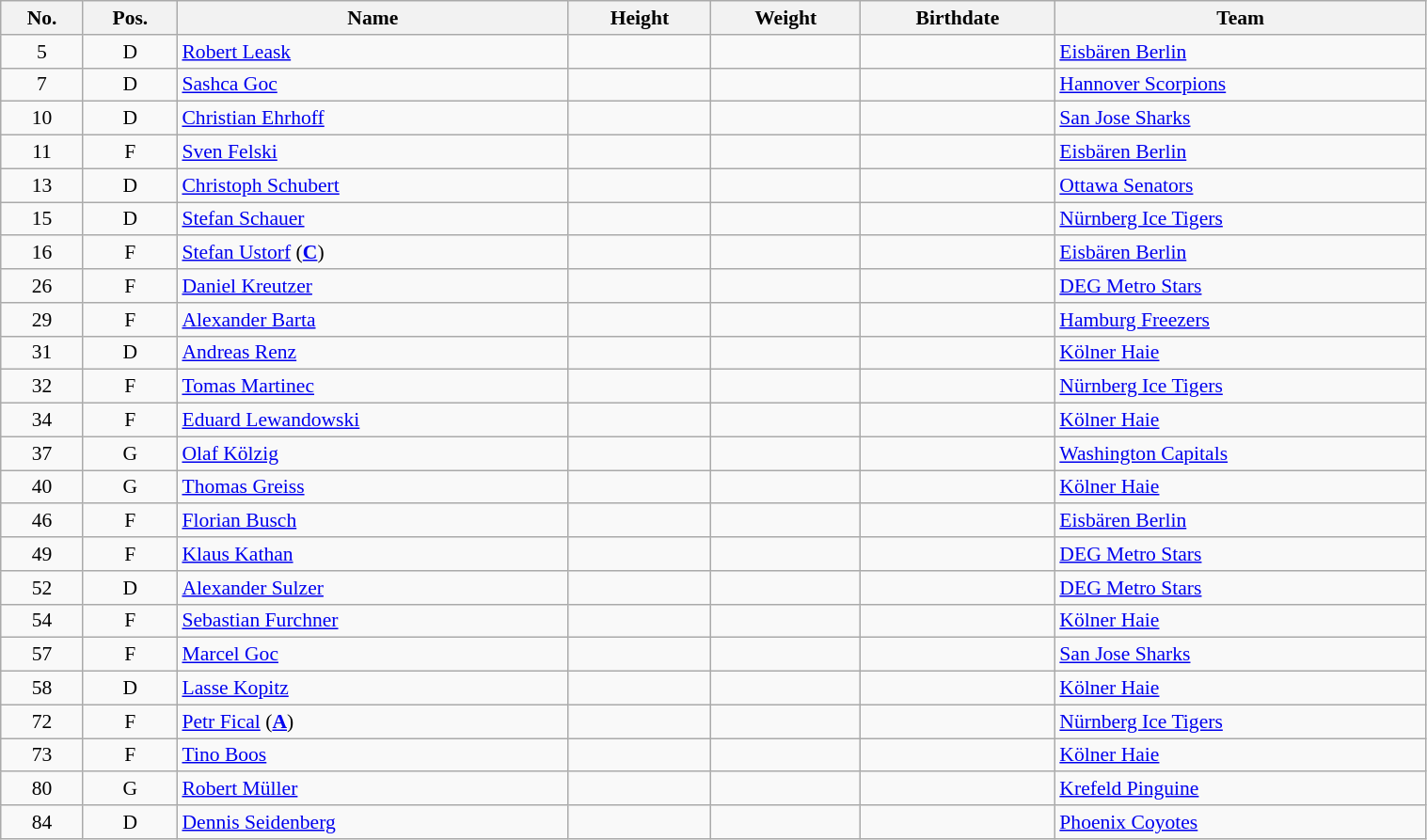<table class="wikitable sortable" width="80%" style="font-size: 90%; text-align: center;">
<tr>
<th>No.</th>
<th>Pos.</th>
<th>Name</th>
<th>Height</th>
<th>Weight</th>
<th>Birthdate</th>
<th>Team</th>
</tr>
<tr>
<td>5</td>
<td>D</td>
<td style="text-align:left;"><a href='#'>Robert Leask</a></td>
<td></td>
<td></td>
<td style="text-align:right;"></td>
<td style="text-align:left;"> <a href='#'>Eisbären Berlin</a></td>
</tr>
<tr>
<td>7</td>
<td>D</td>
<td style="text-align:left;"><a href='#'>Sashca Goc</a></td>
<td></td>
<td></td>
<td style="text-align:right;"></td>
<td style="text-align:left;"> <a href='#'>Hannover Scorpions</a></td>
</tr>
<tr>
<td>10</td>
<td>D</td>
<td style="text-align:left;"><a href='#'>Christian Ehrhoff</a></td>
<td></td>
<td></td>
<td style="text-align:right;"></td>
<td style="text-align:left;"> <a href='#'>San Jose Sharks</a></td>
</tr>
<tr>
<td>11</td>
<td>F</td>
<td style="text-align:left;"><a href='#'>Sven Felski</a></td>
<td></td>
<td></td>
<td style="text-align:right;"></td>
<td style="text-align:left;"> <a href='#'>Eisbären Berlin</a></td>
</tr>
<tr>
<td>13</td>
<td>D</td>
<td style="text-align:left;"><a href='#'>Christoph Schubert</a></td>
<td></td>
<td></td>
<td style="text-align:right;"></td>
<td style="text-align:left;"> <a href='#'>Ottawa Senators</a></td>
</tr>
<tr>
<td>15</td>
<td>D</td>
<td style="text-align:left;"><a href='#'>Stefan Schauer</a></td>
<td></td>
<td></td>
<td style="text-align:right;"></td>
<td style="text-align:left;"> <a href='#'>Nürnberg Ice Tigers</a></td>
</tr>
<tr>
<td>16</td>
<td>F</td>
<td style="text-align:left;"><a href='#'>Stefan Ustorf</a> (<strong><a href='#'>C</a></strong>)</td>
<td></td>
<td></td>
<td style="text-align:right;"></td>
<td style="text-align:left;"> <a href='#'>Eisbären Berlin</a></td>
</tr>
<tr>
<td>26</td>
<td>F</td>
<td style="text-align:left;"><a href='#'>Daniel Kreutzer</a></td>
<td></td>
<td></td>
<td style="text-align:right;"></td>
<td style="text-align:left;"> <a href='#'>DEG Metro Stars</a></td>
</tr>
<tr>
<td>29</td>
<td>F</td>
<td style="text-align:left;"><a href='#'>Alexander Barta</a></td>
<td></td>
<td></td>
<td style="text-align:right;"></td>
<td style="text-align:left;"> <a href='#'>Hamburg Freezers</a></td>
</tr>
<tr>
<td>31</td>
<td>D</td>
<td style="text-align:left;"><a href='#'>Andreas Renz</a></td>
<td></td>
<td></td>
<td style="text-align:right;"></td>
<td style="text-align:left;"> <a href='#'>Kölner Haie</a></td>
</tr>
<tr>
<td>32</td>
<td>F</td>
<td style="text-align:left;"><a href='#'>Tomas Martinec</a></td>
<td></td>
<td></td>
<td style="text-align:right;"></td>
<td style="text-align:left;"> <a href='#'>Nürnberg Ice Tigers</a></td>
</tr>
<tr>
<td>34</td>
<td>F</td>
<td style="text-align:left;"><a href='#'>Eduard Lewandowski</a></td>
<td></td>
<td></td>
<td style="text-align:right;"></td>
<td style="text-align:left;"> <a href='#'>Kölner Haie</a></td>
</tr>
<tr>
<td>37</td>
<td>G</td>
<td style="text-align:left;"><a href='#'>Olaf Kölzig</a></td>
<td></td>
<td></td>
<td style="text-align:right;"></td>
<td style="text-align:left;"> <a href='#'>Washington Capitals</a></td>
</tr>
<tr>
<td>40</td>
<td>G</td>
<td style="text-align:left;"><a href='#'>Thomas Greiss</a></td>
<td></td>
<td></td>
<td style="text-align:right;"></td>
<td style="text-align:left;"> <a href='#'>Kölner Haie</a></td>
</tr>
<tr>
<td>46</td>
<td>F</td>
<td style="text-align:left;"><a href='#'>Florian Busch</a></td>
<td></td>
<td></td>
<td style="text-align:right;"></td>
<td style="text-align:left;"> <a href='#'>Eisbären Berlin</a></td>
</tr>
<tr>
<td>49</td>
<td>F</td>
<td style="text-align:left;"><a href='#'>Klaus Kathan</a></td>
<td></td>
<td></td>
<td style="text-align:right;"></td>
<td style="text-align:left;"> <a href='#'>DEG Metro Stars</a></td>
</tr>
<tr>
<td>52</td>
<td>D</td>
<td style="text-align:left;"><a href='#'>Alexander Sulzer</a></td>
<td></td>
<td></td>
<td style="text-align:right;"></td>
<td style="text-align:left;"> <a href='#'>DEG Metro Stars</a></td>
</tr>
<tr>
<td>54</td>
<td>F</td>
<td style="text-align:left;"><a href='#'>Sebastian Furchner</a></td>
<td></td>
<td></td>
<td style="text-align:right;"></td>
<td style="text-align:left;"> <a href='#'>Kölner Haie</a></td>
</tr>
<tr>
<td>57</td>
<td>F</td>
<td style="text-align:left;"><a href='#'>Marcel Goc</a></td>
<td></td>
<td></td>
<td style="text-align:right;"></td>
<td style="text-align:left;"> <a href='#'>San Jose Sharks</a></td>
</tr>
<tr>
<td>58</td>
<td>D</td>
<td style="text-align:left;"><a href='#'>Lasse Kopitz</a></td>
<td></td>
<td></td>
<td style="text-align:right;"></td>
<td style="text-align:left;"> <a href='#'>Kölner Haie</a></td>
</tr>
<tr>
<td>72</td>
<td>F</td>
<td style="text-align:left;"><a href='#'>Petr Fical</a> (<strong><a href='#'>A</a></strong>)</td>
<td></td>
<td></td>
<td style="text-align:right;"></td>
<td style="text-align:left;"> <a href='#'>Nürnberg Ice Tigers</a></td>
</tr>
<tr>
<td>73</td>
<td>F</td>
<td style="text-align:left;"><a href='#'>Tino Boos</a></td>
<td></td>
<td></td>
<td style="text-align:right;"></td>
<td style="text-align:left;"> <a href='#'>Kölner Haie</a></td>
</tr>
<tr>
<td>80</td>
<td>G</td>
<td style="text-align:left;"><a href='#'>Robert Müller</a></td>
<td></td>
<td></td>
<td style="text-align:right;"></td>
<td style="text-align:left;"> <a href='#'>Krefeld Pinguine</a></td>
</tr>
<tr>
<td>84</td>
<td>D</td>
<td style="text-align:left;"><a href='#'>Dennis Seidenberg</a></td>
<td></td>
<td></td>
<td style="text-align:right;"></td>
<td style="text-align:left;"> <a href='#'>Phoenix Coyotes</a></td>
</tr>
</table>
